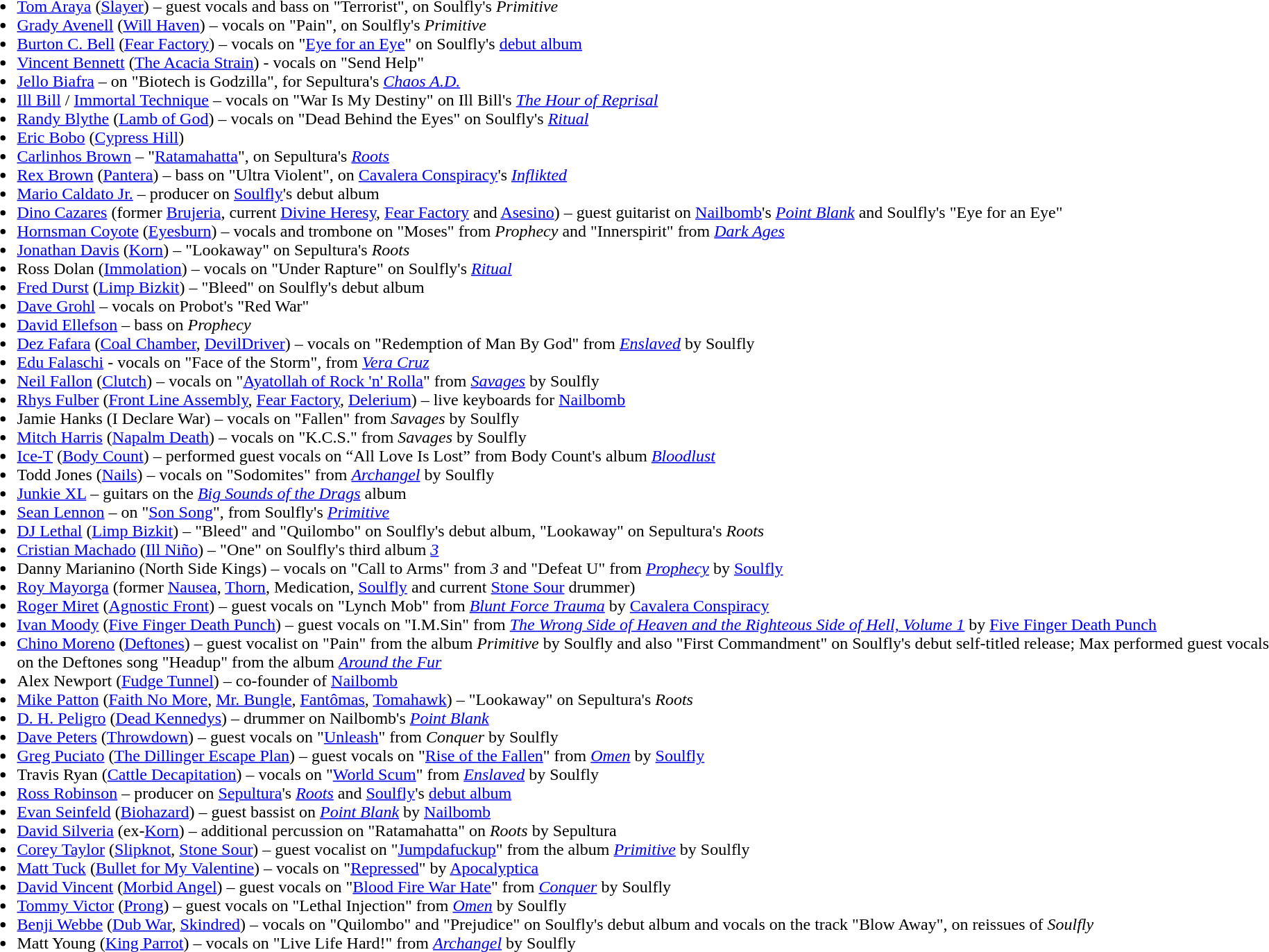<table>
<tr valign=top>
<td><br><ul><li><a href='#'>Tom Araya</a> (<a href='#'>Slayer</a>) – guest vocals and bass on "Terrorist", on Soulfly's <em>Primitive</em></li><li><a href='#'>Grady Avenell</a> (<a href='#'>Will Haven</a>) – vocals on "Pain", on Soulfly's <em>Primitive</em></li><li><a href='#'>Burton C. Bell</a> (<a href='#'>Fear Factory</a>) – vocals on "<a href='#'>Eye for an Eye</a>" on Soulfly's <a href='#'>debut album</a></li><li><a href='#'>Vincent Bennett</a> (<a href='#'>The Acacia Strain</a>) - vocals on "Send Help"</li><li><a href='#'>Jello Biafra</a> – on "Biotech is Godzilla", for Sepultura's <em><a href='#'>Chaos A.D.</a></em></li><li><a href='#'>Ill Bill</a> / <a href='#'>Immortal Technique</a> – vocals on "War Is My Destiny" on Ill Bill's <em><a href='#'>The Hour of Reprisal</a></em></li><li><a href='#'>Randy Blythe</a> (<a href='#'>Lamb of God</a>) – vocals on "Dead Behind the Eyes" on Soulfly's <em><a href='#'>Ritual</a></em></li><li><a href='#'>Eric Bobo</a> (<a href='#'>Cypress Hill</a>)</li><li><a href='#'>Carlinhos Brown</a> – "<a href='#'>Ratamahatta</a>", on Sepultura's <em><a href='#'>Roots</a></em></li><li><a href='#'>Rex Brown</a> (<a href='#'>Pantera</a>) – bass on "Ultra Violent", on <a href='#'>Cavalera Conspiracy</a>'s <em><a href='#'>Inflikted</a></em></li><li><a href='#'>Mario Caldato Jr.</a> – producer on <a href='#'>Soulfly</a>'s debut album</li><li><a href='#'>Dino Cazares</a> (former <a href='#'>Brujeria</a>, current <a href='#'>Divine Heresy</a>, <a href='#'>Fear Factory</a> and <a href='#'>Asesino</a>) – guest guitarist on <a href='#'>Nailbomb</a>'s <em><a href='#'>Point Blank</a></em> and Soulfly's "Eye for an Eye"</li><li><a href='#'>Hornsman Coyote</a> (<a href='#'>Eyesburn</a>) – vocals and trombone on "Moses" from <em>Prophecy</em> and "Innerspirit" from <em><a href='#'>Dark Ages</a></em></li><li><a href='#'>Jonathan Davis</a> (<a href='#'>Korn</a>) – "Lookaway" on Sepultura's <em>Roots</em></li><li>Ross Dolan (<a href='#'>Immolation</a>) – vocals on "Under Rapture" on Soulfly's <em><a href='#'>Ritual</a></em></li><li><a href='#'>Fred Durst</a> (<a href='#'>Limp Bizkit</a>) – "Bleed" on Soulfly's debut album</li><li><a href='#'>Dave Grohl</a> – vocals on Probot's "Red War"</li><li><a href='#'>David Ellefson</a> – bass on <em>Prophecy</em></li><li><a href='#'>Dez Fafara</a> (<a href='#'>Coal Chamber</a>, <a href='#'>DevilDriver</a>) – vocals on "Redemption of Man By God" from <em><a href='#'>Enslaved</a></em> by Soulfly</li><li><a href='#'>Edu Falaschi</a> - vocals on "Face of the Storm", from <em><a href='#'>Vera Cruz</a></em></li><li><a href='#'>Neil Fallon</a> (<a href='#'>Clutch</a>) – vocals on "<a href='#'>Ayatollah of Rock 'n' Rolla</a>" from <em><a href='#'>Savages</a></em> by Soulfly</li><li><a href='#'>Rhys Fulber</a> (<a href='#'>Front Line Assembly</a>, <a href='#'>Fear Factory</a>, <a href='#'>Delerium</a>) – live keyboards for <a href='#'>Nailbomb</a></li><li>Jamie Hanks (I Declare War) – vocals on "Fallen" from <em>Savages</em> by Soulfly</li><li><a href='#'>Mitch Harris</a> (<a href='#'>Napalm Death</a>) – vocals on "K.C.S." from <em>Savages</em> by Soulfly</li><li><a href='#'>Ice-T</a> (<a href='#'>Body Count</a>) – performed guest vocals on “All Love Is Lost” from Body Count's album <em><a href='#'>Bloodlust</a></em></li><li>Todd Jones (<a href='#'>Nails</a>) – vocals on "Sodomites" from <em><a href='#'>Archangel</a></em> by Soulfly</li><li><a href='#'>Junkie XL</a> – guitars on the <em><a href='#'>Big Sounds of the Drags</a></em> album</li><li><a href='#'>Sean Lennon</a> – on "<a href='#'>Son Song</a>", from Soulfly's <em><a href='#'>Primitive</a></em></li><li><a href='#'>DJ Lethal</a> (<a href='#'>Limp Bizkit</a>) – "Bleed" and "Quilombo" on Soulfly's debut album, "Lookaway" on Sepultura's <em>Roots</em></li><li><a href='#'>Cristian Machado</a> (<a href='#'>Ill Niño</a>) – "One" on Soulfly's third album <em><a href='#'>3</a></em></li><li>Danny Marianino (North Side Kings) – vocals on "Call to Arms" from <em>3</em> and "Defeat U" from <em><a href='#'>Prophecy</a></em> by <a href='#'>Soulfly</a></li><li><a href='#'>Roy Mayorga</a> (former <a href='#'>Nausea</a>, <a href='#'>Thorn</a>, Medication, <a href='#'>Soulfly</a> and current <a href='#'>Stone Sour</a> drummer)</li><li><a href='#'>Roger Miret</a> (<a href='#'>Agnostic Front</a>) – guest vocals on "Lynch Mob" from <em><a href='#'>Blunt Force Trauma</a></em> by <a href='#'>Cavalera Conspiracy</a></li><li><a href='#'>Ivan Moody</a> (<a href='#'>Five Finger Death Punch</a>) – guest vocals on "I.M.Sin" from <em><a href='#'>The Wrong Side of Heaven and the Righteous Side of Hell, Volume 1</a></em> by <a href='#'>Five Finger Death Punch</a></li><li><a href='#'>Chino Moreno</a> (<a href='#'>Deftones</a>) – guest vocalist on "Pain" from the album <em>Primitive</em> by Soulfly and also "First Commandment" on Soulfly's debut self-titled release; Max performed guest vocals on the Deftones song "Headup" from the album <em><a href='#'>Around the Fur</a></em></li><li>Alex Newport (<a href='#'>Fudge Tunnel</a>) – co-founder of <a href='#'>Nailbomb</a></li><li><a href='#'>Mike Patton</a> (<a href='#'>Faith No More</a>, <a href='#'>Mr. Bungle</a>, <a href='#'>Fantômas</a>, <a href='#'>Tomahawk</a>) – "Lookaway" on Sepultura's <em>Roots</em></li><li><a href='#'>D. H. Peligro</a> (<a href='#'>Dead Kennedys</a>) – drummer on Nailbomb's <em><a href='#'>Point Blank</a></em></li><li><a href='#'>Dave Peters</a> (<a href='#'>Throwdown</a>) – guest vocals on "<a href='#'>Unleash</a>" from <em>Conquer</em> by Soulfly</li><li><a href='#'>Greg Puciato</a> (<a href='#'>The Dillinger Escape Plan</a>) – guest vocals on "<a href='#'>Rise of the Fallen</a>" from <em><a href='#'>Omen</a></em> by <a href='#'>Soulfly</a></li><li>Travis Ryan (<a href='#'>Cattle Decapitation</a>) – vocals on "<a href='#'>World Scum</a>" from <em><a href='#'>Enslaved</a></em> by Soulfly</li><li><a href='#'>Ross Robinson</a> – producer on <a href='#'>Sepultura</a>'s <em><a href='#'>Roots</a></em> and <a href='#'>Soulfly</a>'s <a href='#'>debut album</a></li><li><a href='#'>Evan Seinfeld</a> (<a href='#'>Biohazard</a>) – guest bassist on <em><a href='#'>Point Blank</a></em> by <a href='#'>Nailbomb</a></li><li><a href='#'>David Silveria</a> (ex-<a href='#'>Korn</a>) – additional percussion on "Ratamahatta" on <em>Roots</em> by Sepultura</li><li><a href='#'>Corey Taylor</a> (<a href='#'>Slipknot</a>, <a href='#'>Stone Sour</a>) – guest vocalist on "<a href='#'>Jumpdafuckup</a>" from the album <em><a href='#'>Primitive</a></em> by Soulfly</li><li><a href='#'>Matt Tuck</a> (<a href='#'>Bullet for My Valentine</a>) – vocals on "<a href='#'>Repressed</a>" by <a href='#'>Apocalyptica</a></li><li><a href='#'>David Vincent</a> (<a href='#'>Morbid Angel</a>) – guest vocals on "<a href='#'>Blood Fire War Hate</a>" from <em><a href='#'>Conquer</a></em> by Soulfly</li><li><a href='#'>Tommy Victor</a> (<a href='#'>Prong</a>) – guest vocals on "Lethal Injection" from <em><a href='#'>Omen</a></em> by Soulfly</li><li><a href='#'>Benji Webbe</a> (<a href='#'>Dub War</a>, <a href='#'>Skindred</a>) – vocals on "Quilombo" and "Prejudice" on Soulfly's debut album and vocals on the track "Blow Away", on reissues of <em>Soulfly</em></li><li>Matt Young (<a href='#'>King Parrot</a>) – vocals on "Live Life Hard!" from <em><a href='#'>Archangel</a></em> by Soulfly</li></ul></td>
</tr>
</table>
